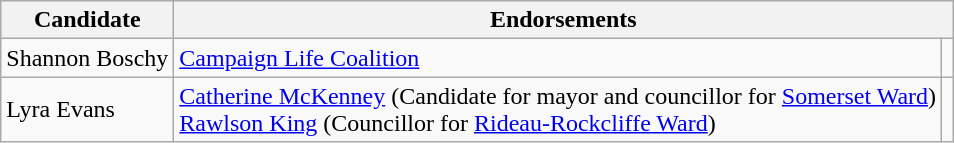<table class="wikitable">
<tr>
<th colspan="1" align="center">Candidate</th>
<th colspan="2" align="center">Endorsements</th>
</tr>
<tr>
<td style="text-align:left;">Shannon Boschy</td>
<td><a href='#'>Campaign Life Coalition</a></td>
<td></td>
</tr>
<tr>
<td style="text-align:left;">Lyra Evans</td>
<td><a href='#'>Catherine McKenney</a> (Candidate for mayor and councillor for <a href='#'>Somerset Ward</a>)<br> <a href='#'>Rawlson King</a> (Councillor for <a href='#'>Rideau-Rockcliffe Ward</a>)</td>
<td><br></td>
</tr>
</table>
